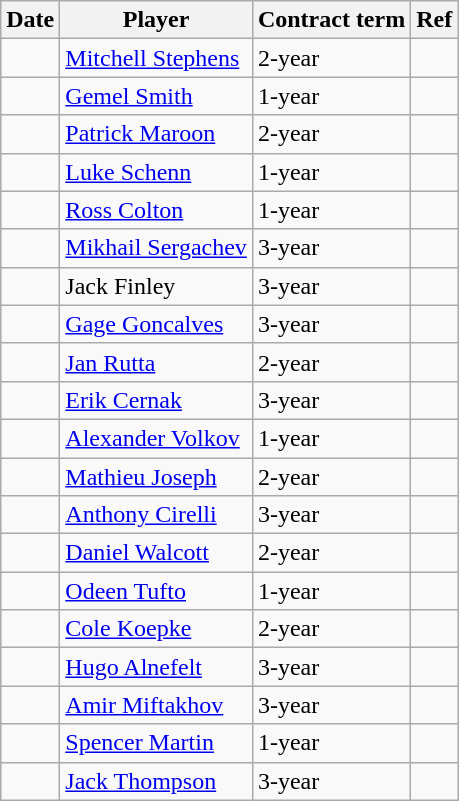<table class="wikitable">
<tr>
<th>Date</th>
<th>Player</th>
<th>Contract term</th>
<th>Ref</th>
</tr>
<tr>
<td></td>
<td><a href='#'>Mitchell Stephens</a></td>
<td>2-year</td>
<td></td>
</tr>
<tr>
<td></td>
<td><a href='#'>Gemel Smith</a></td>
<td>1-year</td>
<td></td>
</tr>
<tr>
<td></td>
<td><a href='#'>Patrick Maroon</a></td>
<td>2-year</td>
<td></td>
</tr>
<tr>
<td></td>
<td><a href='#'>Luke Schenn</a></td>
<td>1-year</td>
<td></td>
</tr>
<tr>
<td></td>
<td><a href='#'>Ross Colton</a></td>
<td>1-year</td>
<td></td>
</tr>
<tr>
<td></td>
<td><a href='#'>Mikhail Sergachev</a></td>
<td>3-year</td>
<td></td>
</tr>
<tr>
<td></td>
<td>Jack Finley</td>
<td>3-year</td>
<td></td>
</tr>
<tr>
<td></td>
<td><a href='#'>Gage Goncalves</a></td>
<td>3-year</td>
<td></td>
</tr>
<tr>
<td></td>
<td><a href='#'>Jan Rutta</a></td>
<td>2-year</td>
<td></td>
</tr>
<tr>
<td></td>
<td><a href='#'>Erik Cernak</a></td>
<td>3-year</td>
<td></td>
</tr>
<tr>
<td></td>
<td><a href='#'>Alexander Volkov</a></td>
<td>1-year</td>
<td></td>
</tr>
<tr>
<td></td>
<td><a href='#'>Mathieu Joseph</a></td>
<td>2-year</td>
<td></td>
</tr>
<tr>
<td></td>
<td><a href='#'>Anthony Cirelli</a></td>
<td>3-year</td>
<td></td>
</tr>
<tr>
<td></td>
<td><a href='#'>Daniel Walcott</a></td>
<td>2-year</td>
<td></td>
</tr>
<tr>
<td></td>
<td><a href='#'>Odeen Tufto</a></td>
<td>1-year</td>
<td></td>
</tr>
<tr>
<td></td>
<td><a href='#'>Cole Koepke</a></td>
<td>2-year</td>
<td></td>
</tr>
<tr>
<td></td>
<td><a href='#'>Hugo Alnefelt</a></td>
<td>3-year</td>
<td></td>
</tr>
<tr>
<td></td>
<td><a href='#'>Amir Miftakhov</a></td>
<td>3-year</td>
<td></td>
</tr>
<tr>
<td></td>
<td><a href='#'>Spencer Martin</a></td>
<td>1-year</td>
<td></td>
</tr>
<tr>
<td></td>
<td><a href='#'>Jack Thompson</a></td>
<td>3-year</td>
<td></td>
</tr>
</table>
